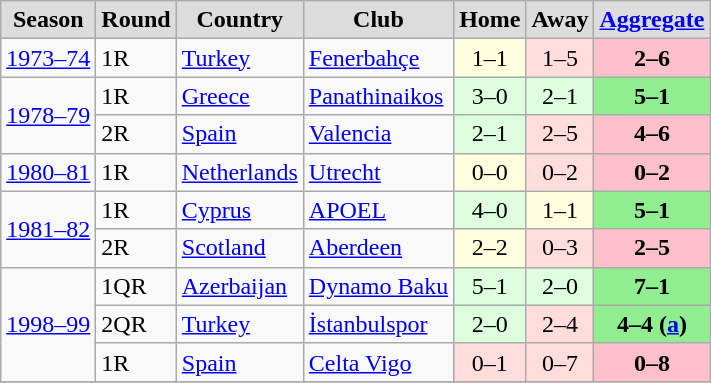<table class="wikitable" style="text-align: center;">
<tr>
<th style="background:#DCDCDC">Season</th>
<th style="background:#DCDCDC">Round</th>
<th style="background:#DCDCDC">Country</th>
<th style="background:#DCDCDC">Club</th>
<th style="background:#DCDCDC">Home</th>
<th style="background:#DCDCDC">Away</th>
<th style="background:#DCDCDC"><a href='#'>Aggregate</a></th>
</tr>
<tr>
<td align=left><a href='#'>1973–74</a></td>
<td align=left>1R</td>
<td align=left> <a href='#'>Turkey</a></td>
<td align=left><a href='#'>Fenerbahçe</a></td>
<td bgcolor="#ffffdd" style="text-align:center;">1–1</td>
<td bgcolor="#ffdddd" style="text-align:center;">1–5</td>
<td bgcolor=pink style="text-align:center;"><strong>2–6</strong></td>
</tr>
<tr>
<td rowspan=2 align=left><a href='#'>1978–79</a></td>
<td align=left>1R</td>
<td align=left> <a href='#'>Greece</a></td>
<td align=left><a href='#'>Panathinaikos</a></td>
<td bgcolor="#ddffdd" style="text-align:center;">3–0</td>
<td bgcolor="#ddffdd" style="text-align:center;">2–1</td>
<td bgcolor=lightgreen style="text-align:center;"><strong>5–1</strong></td>
</tr>
<tr>
<td align=left>2R</td>
<td align=left> <a href='#'>Spain</a></td>
<td align=left><a href='#'>Valencia</a></td>
<td bgcolor="#ddffdd" style="text-align:center;">2–1</td>
<td bgcolor="#ffdddd" style="text-align:center;">2–5</td>
<td bgcolor=pink style="text-align:center;"><strong>4–6</strong></td>
</tr>
<tr>
<td align=left><a href='#'>1980–81</a></td>
<td align=left>1R</td>
<td align=left> <a href='#'>Netherlands</a></td>
<td align=left><a href='#'>Utrecht</a></td>
<td bgcolor="#ffffdd" style="text-align:center;">0–0</td>
<td bgcolor="#ffdddd" style="text-align:center;">0–2</td>
<td bgcolor=pink style="text-align:center;"><strong>0–2</strong></td>
</tr>
<tr>
<td rowspan=2 align=left><a href='#'>1981–82</a></td>
<td align=left>1R</td>
<td align=left> <a href='#'>Cyprus</a></td>
<td align=left><a href='#'>APOEL</a></td>
<td bgcolor="#ddffdd" style="text-align:center;">4–0</td>
<td bgcolor="#ffffdd" style="text-align:center;">1–1</td>
<td bgcolor=lightgreen style="text-align:center;"><strong>5–1</strong></td>
</tr>
<tr>
<td align=left>2R</td>
<td align=left> <a href='#'>Scotland</a></td>
<td align=left><a href='#'>Aberdeen</a></td>
<td bgcolor="#ffffdd" style="text-align:center;">2–2</td>
<td bgcolor="#ffdddd" style="text-align:center;">0–3</td>
<td bgcolor=pink style="text-align:center;"><strong>2–5</strong></td>
</tr>
<tr>
<td rowspan=3 align=left><a href='#'>1998–99</a></td>
<td align=left>1QR</td>
<td align=left> <a href='#'>Azerbaijan</a></td>
<td align=left><a href='#'>Dynamo Baku</a></td>
<td bgcolor="#ddffdd" style="text-align:center;">5–1</td>
<td bgcolor="#ddffdd" style="text-align:center;">2–0</td>
<td bgcolor=lightgreen style="text-align:center;"><strong>7–1</strong></td>
</tr>
<tr>
<td align=left>2QR</td>
<td align=left> <a href='#'>Turkey</a></td>
<td align=left><a href='#'>İstanbulspor</a></td>
<td bgcolor="#ddffdd" style="text-align:center;">2–0</td>
<td bgcolor="#ffdddd" style="text-align:center;">2–4</td>
<td bgcolor=lightgreen style="text-align:center;"><strong>4–4 (<a href='#'>a</a>)</strong></td>
</tr>
<tr>
<td align=left>1R</td>
<td align=left> <a href='#'>Spain</a></td>
<td align=left><a href='#'>Celta Vigo</a></td>
<td bgcolor="#ffdddd" style="text-align:center;">0–1</td>
<td bgcolor="#ffdddd" style="text-align:center;">0–7</td>
<td bgcolor=pink style="text-align:center;"><strong>0–8</strong></td>
</tr>
<tr>
</tr>
</table>
